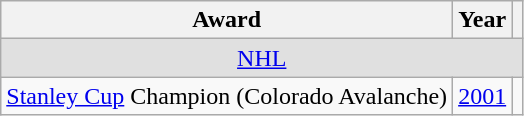<table class="wikitable">
<tr>
<th>Award</th>
<th>Year</th>
<th></th>
</tr>
<tr ALIGN="center" bgcolor="#e0e0e0">
<td colspan="3"><a href='#'>NHL</a></td>
</tr>
<tr>
<td><a href='#'>Stanley Cup</a> Champion (Colorado Avalanche)</td>
<td><a href='#'>2001</a></td>
<td></td>
</tr>
</table>
